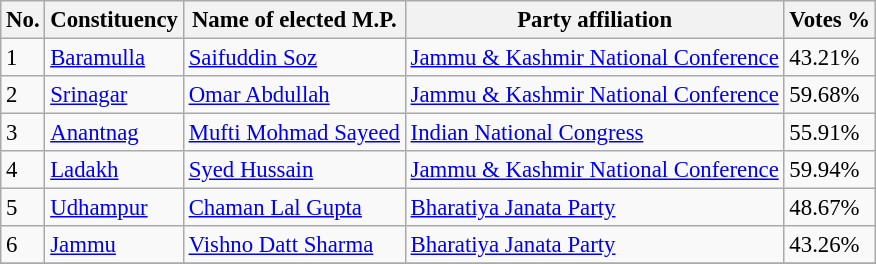<table class="sortable wikitable" style="font-size: 95%;">
<tr>
<th>No.</th>
<th>Constituency</th>
<th>Name of elected M.P.</th>
<th>Party affiliation</th>
<th>Votes %</th>
</tr>
<tr>
<td>1</td>
<td><a href='#'>Baramulla</a></td>
<td><a href='#'>Saifuddin Soz</a></td>
<td><a href='#'>Jammu & Kashmir National Conference</a></td>
<td>43.21%</td>
</tr>
<tr>
<td>2</td>
<td><a href='#'>Srinagar</a></td>
<td><a href='#'>Omar Abdullah</a></td>
<td><a href='#'>Jammu & Kashmir National Conference</a></td>
<td>59.68%</td>
</tr>
<tr>
<td>3</td>
<td><a href='#'>Anantnag</a></td>
<td><a href='#'>Mufti Mohmad Sayeed</a></td>
<td><a href='#'>Indian National Congress</a></td>
<td>55.91%</td>
</tr>
<tr>
<td>4</td>
<td><a href='#'>Ladakh</a></td>
<td><a href='#'>Syed Hussain</a></td>
<td><a href='#'>Jammu & Kashmir National Conference</a></td>
<td>59.94%</td>
</tr>
<tr>
<td>5</td>
<td><a href='#'>Udhampur</a></td>
<td><a href='#'>Chaman Lal Gupta</a></td>
<td><a href='#'>Bharatiya Janata Party</a></td>
<td>48.67%</td>
</tr>
<tr>
<td>6</td>
<td><a href='#'>Jammu</a></td>
<td><a href='#'>Vishno Datt Sharma</a></td>
<td><a href='#'>Bharatiya Janata Party</a></td>
<td>43.26%</td>
</tr>
<tr>
</tr>
</table>
